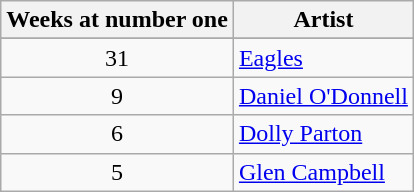<table class="wikitable plainrowheaders sortable">
<tr>
<th scope=col>Weeks at number one</th>
<th scope=col>Artist</th>
</tr>
<tr class=unsortable>
</tr>
<tr>
<td align="center">31</td>
<td><a href='#'>Eagles</a></td>
</tr>
<tr>
<td align="center">9</td>
<td><a href='#'>Daniel O'Donnell</a></td>
</tr>
<tr>
<td align="center">6</td>
<td><a href='#'>Dolly Parton</a></td>
</tr>
<tr>
<td align="center">5</td>
<td><a href='#'>Glen Campbell</a></td>
</tr>
</table>
